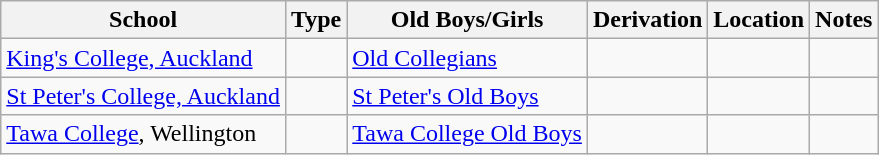<table class="wikitable sortable">
<tr>
<th>School</th>
<th>Type</th>
<th>Old Boys/Girls</th>
<th>Derivation</th>
<th>Location</th>
<th>Notes</th>
</tr>
<tr>
<td><a href='#'>King's College, Auckland</a></td>
<td></td>
<td><a href='#'>Old Collegians</a></td>
<td></td>
<td></td>
<td></td>
</tr>
<tr>
<td><a href='#'>St Peter's College, Auckland</a></td>
<td></td>
<td><a href='#'>St Peter's Old Boys</a></td>
<td></td>
<td></td>
<td></td>
</tr>
<tr>
<td><a href='#'>Tawa College</a>, Wellington</td>
<td></td>
<td><a href='#'>Tawa College Old Boys</a></td>
<td></td>
<td></td>
<td></td>
</tr>
</table>
